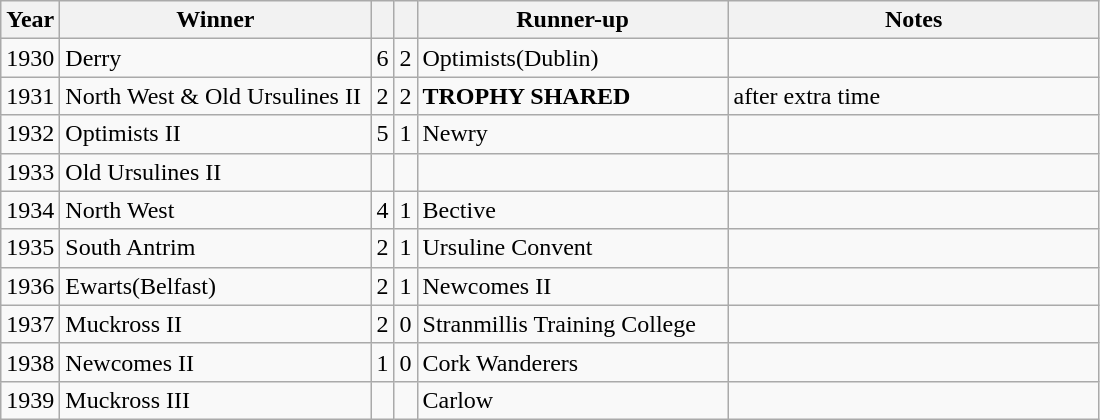<table class="wikitable">
<tr>
<th>Year</th>
<th>Winner</th>
<th></th>
<th></th>
<th>Runner-up</th>
<th>Notes</th>
</tr>
<tr>
<td align="center">1930</td>
<td width=200>Derry</td>
<td align="center">6</td>
<td align="center">2</td>
<td width=200>Optimists(Dublin)</td>
<td width=240></td>
</tr>
<tr>
<td align="center">1931</td>
<td>North West & Old Ursulines II</td>
<td align="center">2</td>
<td align="center">2</td>
<td><strong>TROPHY SHARED</strong></td>
<td>after extra time</td>
</tr>
<tr>
<td align="center">1932</td>
<td>Optimists II</td>
<td align="center">5</td>
<td align="center">1</td>
<td>Newry</td>
<td></td>
</tr>
<tr>
<td align="center">1933</td>
<td>Old Ursulines II</td>
<td align="center"></td>
<td align="center"></td>
<td></td>
<td></td>
</tr>
<tr>
<td align="center">1934</td>
<td>North West</td>
<td align="center">4</td>
<td align="center">1</td>
<td>Bective</td>
<td></td>
</tr>
<tr>
<td align="center">1935</td>
<td>South Antrim</td>
<td align="center">2</td>
<td align="center">1</td>
<td>Ursuline Convent</td>
<td></td>
</tr>
<tr>
<td align="center">1936</td>
<td>Ewarts(Belfast)</td>
<td align="center">2</td>
<td align="center">1</td>
<td>Newcomes II</td>
<td></td>
</tr>
<tr>
<td align="center">1937</td>
<td>Muckross II</td>
<td align="center">2</td>
<td align="center">0</td>
<td>Stranmillis Training College</td>
<td></td>
</tr>
<tr>
<td align="center">1938</td>
<td>Newcomes II</td>
<td align="center">1</td>
<td align="center">0</td>
<td>Cork Wanderers</td>
<td></td>
</tr>
<tr>
<td align="center">1939</td>
<td>Muckross III</td>
<td align="center"></td>
<td align="center"></td>
<td>Carlow</td>
<td></td>
</tr>
</table>
